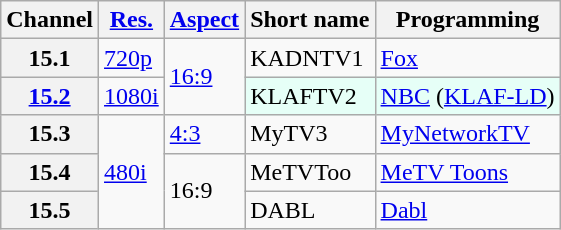<table class="wikitable">
<tr>
<th scope = "col">Channel</th>
<th scope = "col"><a href='#'>Res.</a></th>
<th scope = "col"><a href='#'>Aspect</a></th>
<th scope = "col">Short name</th>
<th scope = "col">Programming</th>
</tr>
<tr>
<th scope = "row">15.1</th>
<td><a href='#'>720p</a></td>
<td rowspan=2><a href='#'>16:9</a></td>
<td>KADNTV1</td>
<td><a href='#'>Fox</a></td>
</tr>
<tr>
<th scope = "row"><a href='#'>15.2</a></th>
<td><a href='#'>1080i</a></td>
<td style="background-color: #E6FFF7;">KLAFTV2</td>
<td style="background-color: #E6FFF7;"><a href='#'>NBC</a> (<a href='#'>KLAF-LD</a>)</td>
</tr>
<tr>
<th scope = "row">15.3</th>
<td rowspan="3"><a href='#'>480i</a></td>
<td><a href='#'>4:3</a></td>
<td>MyTV3</td>
<td><a href='#'>MyNetworkTV</a></td>
</tr>
<tr>
<th scope = "row">15.4</th>
<td rowspan="2">16:9</td>
<td>MeTVToo</td>
<td><a href='#'>MeTV Toons</a></td>
</tr>
<tr>
<th scope = "row">15.5</th>
<td>DABL</td>
<td><a href='#'>Dabl</a></td>
</tr>
</table>
